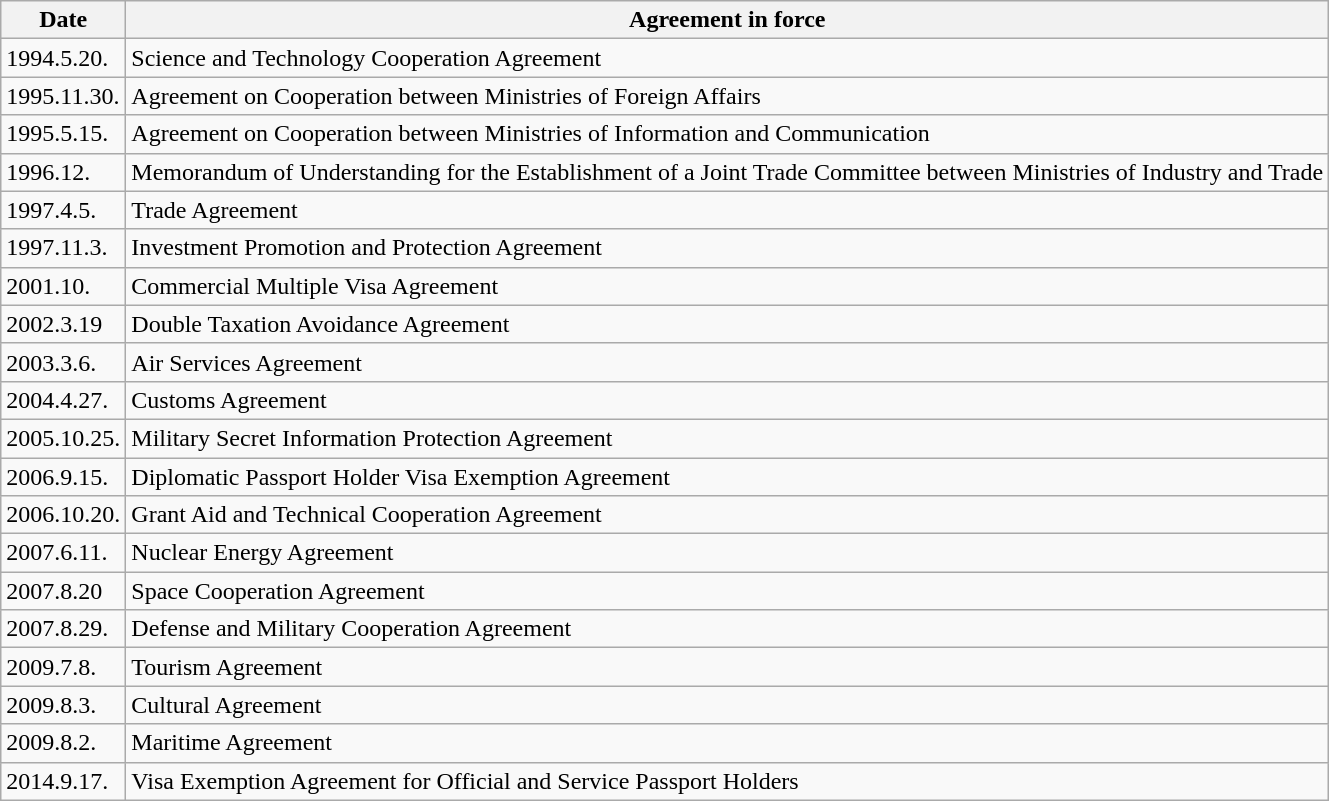<table class="wikitable">
<tr>
<th>Date</th>
<th>Agreement in force</th>
</tr>
<tr>
<td>1994.5.20.</td>
<td>Science and Technology Cooperation Agreement</td>
</tr>
<tr>
<td>1995.11.30.</td>
<td>Agreement on Cooperation between Ministries of Foreign Affairs</td>
</tr>
<tr>
<td>1995.5.15.</td>
<td>Agreement on Cooperation between Ministries of Information and Communication</td>
</tr>
<tr>
<td>1996.12.</td>
<td>Memorandum of Understanding for the Establishment of a Joint Trade Committee between Ministries of Industry and Trade</td>
</tr>
<tr>
<td>1997.4.5.</td>
<td>Trade Agreement</td>
</tr>
<tr>
<td>1997.11.3.</td>
<td>Investment Promotion and Protection Agreement</td>
</tr>
<tr>
<td>2001.10.</td>
<td>Commercial Multiple Visa Agreement</td>
</tr>
<tr>
<td>2002.3.19</td>
<td>Double Taxation Avoidance Agreement</td>
</tr>
<tr>
<td>2003.3.6.</td>
<td>Air Services Agreement</td>
</tr>
<tr>
<td>2004.4.27.</td>
<td>Customs Agreement</td>
</tr>
<tr>
<td>2005.10.25.</td>
<td>Military Secret Information Protection Agreement</td>
</tr>
<tr>
<td>2006.9.15.</td>
<td>Diplomatic Passport Holder Visa Exemption Agreement</td>
</tr>
<tr>
<td>2006.10.20.</td>
<td>Grant Aid and Technical Cooperation Agreement</td>
</tr>
<tr>
<td>2007.6.11.</td>
<td>Nuclear Energy Agreement</td>
</tr>
<tr>
<td>2007.8.20</td>
<td>Space Cooperation Agreement</td>
</tr>
<tr>
<td>2007.8.29.</td>
<td>Defense and Military Cooperation Agreement</td>
</tr>
<tr>
<td>2009.7.8.</td>
<td>Tourism Agreement</td>
</tr>
<tr>
<td>2009.8.3.</td>
<td>Cultural Agreement</td>
</tr>
<tr>
<td>2009.8.2.</td>
<td>Maritime Agreement</td>
</tr>
<tr>
<td>2014.9.17.</td>
<td>Visa Exemption Agreement for Official and Service Passport Holders</td>
</tr>
</table>
